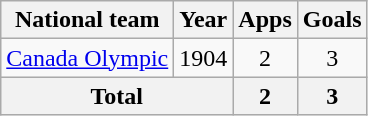<table class="wikitable" style="text-align:center">
<tr>
<th>National team</th>
<th>Year</th>
<th>Apps</th>
<th>Goals</th>
</tr>
<tr>
<td><a href='#'>Canada Olympic</a></td>
<td>1904</td>
<td>2</td>
<td>3</td>
</tr>
<tr>
<th colspan="2">Total</th>
<th>2</th>
<th>3</th>
</tr>
</table>
